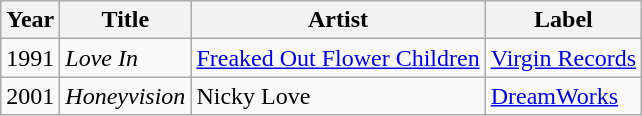<table class=wikitable>
<tr>
<th>Year</th>
<th>Title</th>
<th>Artist</th>
<th>Label</th>
</tr>
<tr>
<td>1991</td>
<td><em>Love In</em></td>
<td><a href='#'>Freaked Out Flower Children</a></td>
<td><a href='#'>Virgin Records</a></td>
</tr>
<tr>
<td>2001</td>
<td><em>Honeyvision</em></td>
<td>Nicky Love</td>
<td><a href='#'>DreamWorks</a></td>
</tr>
</table>
